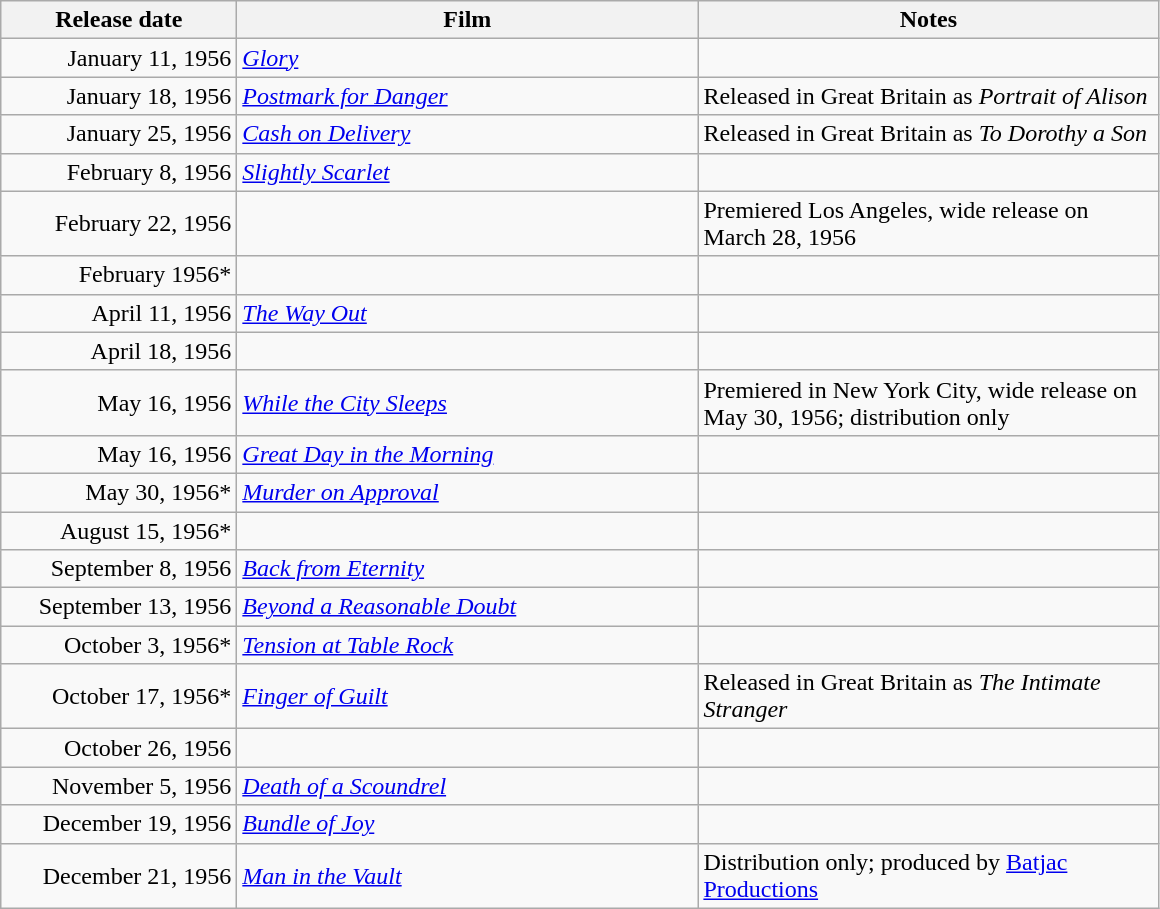<table class="wikitable sortable plainrowheaders">
<tr>
<th scope="col" style="width:150px">Release date</th>
<th scope="col" style="width:300px">Film</th>
<th scope="col" style="width:300px" class="unsortable">Notes</th>
</tr>
<tr>
<td style="text-align:right;">January 11, 1956</td>
<td><em><a href='#'>Glory</a></em></td>
<td></td>
</tr>
<tr>
<td style="text-align:right;">January 18, 1956</td>
<td><em><a href='#'>Postmark for Danger</a></em></td>
<td>Released in Great Britain as <em>Portrait of Alison</em></td>
</tr>
<tr>
<td style="text-align:right;">January 25, 1956</td>
<td><em><a href='#'>Cash on Delivery</a></em></td>
<td>Released in Great Britain as <em>To Dorothy a Son</em></td>
</tr>
<tr>
<td style="text-align:right;">February 8, 1956</td>
<td><em><a href='#'>Slightly Scarlet</a></em></td>
<td></td>
</tr>
<tr>
<td style="text-align:right;">February 22, 1956</td>
<td><em></em></td>
<td>Premiered Los Angeles, wide release on March 28, 1956</td>
</tr>
<tr>
<td style="text-align:right;">February 1956*</td>
<td><em></em></td>
<td></td>
</tr>
<tr>
<td style="text-align:right;">April 11, 1956</td>
<td><em><a href='#'>The Way Out</a></em></td>
<td></td>
</tr>
<tr>
<td style="text-align:right;">April 18, 1956</td>
<td><em></em></td>
<td></td>
</tr>
<tr>
<td style="text-align:right;">May 16, 1956</td>
<td><em><a href='#'>While the City Sleeps</a></em></td>
<td>Premiered in New York City, wide release on May 30, 1956; distribution only</td>
</tr>
<tr>
<td style="text-align:right;">May 16, 1956</td>
<td><em><a href='#'>Great Day in the Morning</a></em></td>
<td></td>
</tr>
<tr>
<td style="text-align:right;">May 30, 1956*</td>
<td><em><a href='#'>Murder on Approval</a></em></td>
<td></td>
</tr>
<tr>
<td style="text-align:right;">August 15, 1956*</td>
<td><em></em></td>
<td></td>
</tr>
<tr>
<td style="text-align:right;">September 8, 1956</td>
<td><em><a href='#'>Back from Eternity</a></em></td>
<td></td>
</tr>
<tr>
<td style="text-align:right;">September 13, 1956</td>
<td><em><a href='#'>Beyond a Reasonable Doubt</a></em></td>
<td></td>
</tr>
<tr>
<td style="text-align:right;">October 3, 1956*</td>
<td><em><a href='#'>Tension at Table Rock</a></em></td>
<td></td>
</tr>
<tr>
<td style="text-align:right;">October 17, 1956*</td>
<td><em><a href='#'>Finger of Guilt</a></em></td>
<td>Released in Great Britain as <em>The Intimate Stranger</em></td>
</tr>
<tr>
<td style="text-align:right;">October 26, 1956</td>
<td><em></em></td>
<td></td>
</tr>
<tr>
<td style="text-align:right;">November 5, 1956</td>
<td><em><a href='#'>Death of a Scoundrel</a></em></td>
<td></td>
</tr>
<tr>
<td style="text-align:right;">December 19, 1956</td>
<td><em><a href='#'>Bundle of Joy</a></em></td>
<td></td>
</tr>
<tr>
<td style="text-align:right;">December 21, 1956</td>
<td><em><a href='#'>Man in the Vault</a></em></td>
<td> Distribution only; produced by <a href='#'>Batjac Productions</a></td>
</tr>
</table>
